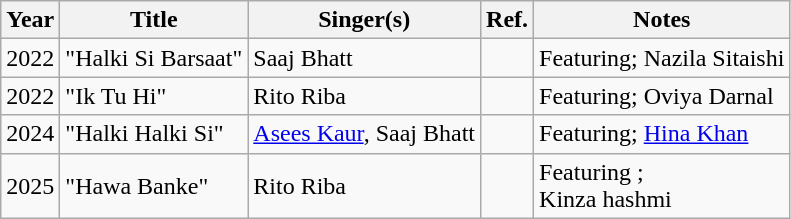<table class="wikitable ">
<tr style="text-align:center;">
<th>Year</th>
<th>Title</th>
<th>Singer(s)</th>
<th>Ref.</th>
<th>Notes</th>
</tr>
<tr>
<td>2022</td>
<td>"Halki Si Barsaat"</td>
<td>Saaj Bhatt</td>
<td></td>
<td>Featuring; Nazila Sitaishi</td>
</tr>
<tr>
<td>2022</td>
<td>"Ik Tu Hi"</td>
<td>Rito Riba</td>
<td></td>
<td>Featuring; Oviya Darnal</td>
</tr>
<tr>
<td>2024</td>
<td>"Halki Halki Si"</td>
<td><a href='#'>Asees Kaur</a>, Saaj Bhatt</td>
<td></td>
<td>Featuring; <a href='#'>Hina Khan</a></td>
</tr>
<tr>
<td>2025</td>
<td>"Hawa Banke"</td>
<td>Rito Riba</td>
<td></td>
<td>Featuring ;<br>Kinza hashmi</td>
</tr>
</table>
